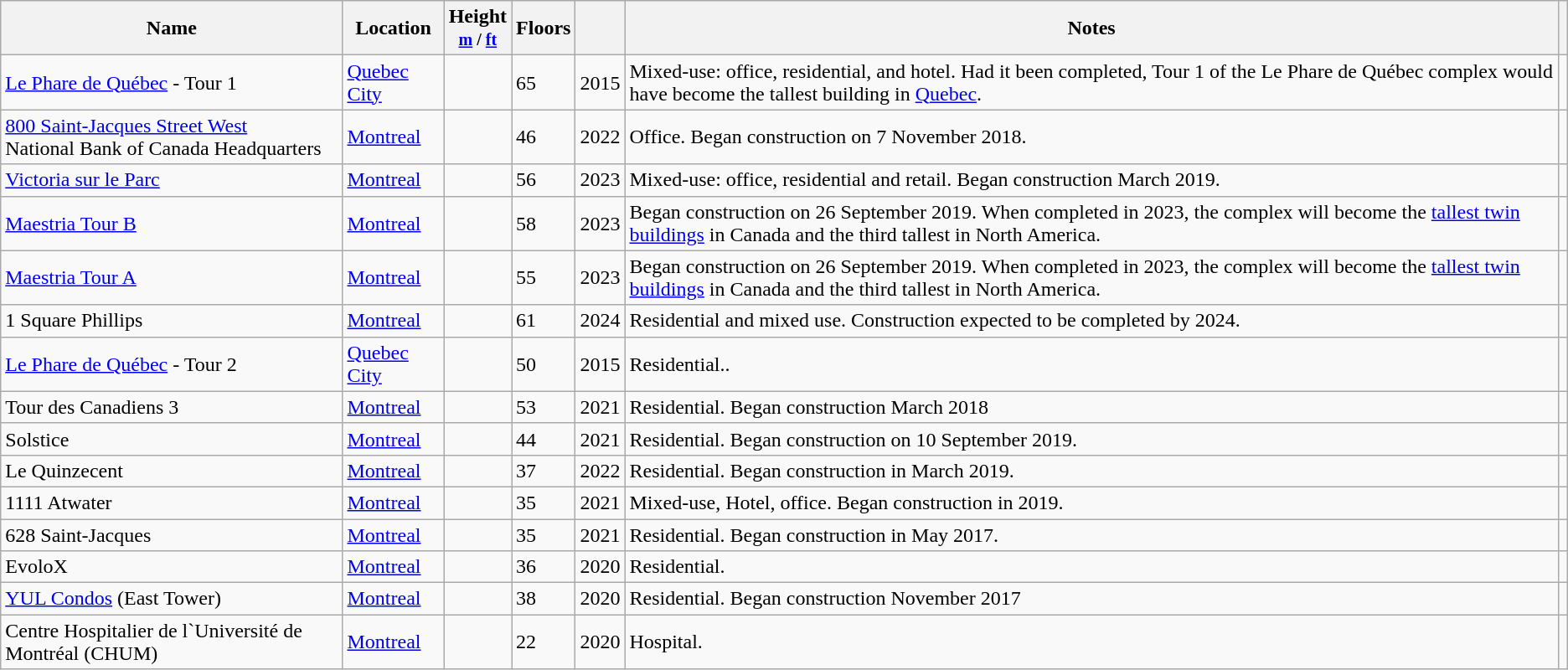<table class= "wikitable sortable">
<tr>
<th>Name</th>
<th>Location</th>
<th>Height<br><small><a href='#'>m</a> / <a href='#'>ft</a> </small></th>
<th>Floors</th>
<th></th>
<th class="unsortable">Notes</th>
<th class="unsortable"></th>
</tr>
<tr>
<td><a href='#'>Le Phare de Québec</a> - Tour 1</td>
<td><a href='#'>Quebec City</a></td>
<td></td>
<td>65</td>
<td>2015</td>
<td>Mixed-use: office, residential, and hotel. Had it been completed, Tour 1 of the Le Phare de Québec complex would have become the tallest building in <a href='#'>Quebec</a>.</td>
<td></td>
</tr>
<tr>
<td><a href='#'>800 Saint-Jacques Street West</a><br>National Bank of Canada Headquarters</td>
<td><a href='#'>Montreal</a></td>
<td></td>
<td>46</td>
<td>2022</td>
<td>Office. Began construction on 7 November 2018.</td>
<td></td>
</tr>
<tr>
<td><a href='#'>Victoria sur le Parc</a></td>
<td><a href='#'>Montreal</a></td>
<td></td>
<td>56</td>
<td>2023</td>
<td>Mixed-use: office, residential and retail. Began construction March 2019.</td>
<td></td>
</tr>
<tr>
<td><a href='#'>Maestria Tour B</a></td>
<td><a href='#'>Montreal</a></td>
<td></td>
<td>58</td>
<td>2023</td>
<td>Began construction on 26 September 2019. When completed in 2023, the complex will become the <a href='#'>tallest twin buildings</a> in Canada and the third tallest in North America.</td>
<td></td>
</tr>
<tr>
<td><a href='#'>Maestria Tour A</a></td>
<td><a href='#'>Montreal</a></td>
<td></td>
<td>55</td>
<td>2023</td>
<td>Began construction on 26 September 2019. When completed in 2023, the complex will become the <a href='#'>tallest twin buildings</a> in Canada and the third tallest in North America.</td>
<td></td>
</tr>
<tr>
<td>1 Square Phillips</td>
<td><a href='#'>Montreal</a></td>
<td></td>
<td>61</td>
<td>2024</td>
<td>Residential and mixed use. Construction expected to be completed by 2024.</td>
<td></td>
</tr>
<tr>
<td><a href='#'>Le Phare de Québec</a> - Tour 2</td>
<td><a href='#'>Quebec City</a></td>
<td></td>
<td>50</td>
<td>2015</td>
<td>Residential..</td>
<td></td>
</tr>
<tr>
<td>Tour des Canadiens 3</td>
<td><a href='#'>Montreal</a></td>
<td></td>
<td>53</td>
<td>2021</td>
<td>Residential. Began construction March 2018</td>
<td></td>
</tr>
<tr>
<td>Solstice</td>
<td><a href='#'>Montreal</a></td>
<td></td>
<td>44</td>
<td>2021</td>
<td>Residential. Began construction on 10 September 2019.</td>
<td></td>
</tr>
<tr>
<td>Le Quinzecent</td>
<td><a href='#'>Montreal</a></td>
<td></td>
<td>37</td>
<td>2022</td>
<td>Residential. Began construction in March 2019.</td>
<td></td>
</tr>
<tr>
<td>1111 Atwater</td>
<td><a href='#'>Montreal</a></td>
<td></td>
<td>35</td>
<td>2021</td>
<td>Mixed-use, Hotel, office. Began construction in 2019.</td>
<td></td>
</tr>
<tr>
<td>628 Saint-Jacques</td>
<td><a href='#'>Montreal</a></td>
<td></td>
<td>35</td>
<td>2021</td>
<td>Residential. Began construction in May 2017.</td>
<td></td>
</tr>
<tr>
<td>EvoloX</td>
<td><a href='#'>Montreal</a></td>
<td></td>
<td>36</td>
<td>2020</td>
<td>Residential.</td>
<td></td>
</tr>
<tr>
<td><a href='#'>YUL Condos</a> (East Tower)</td>
<td><a href='#'>Montreal</a></td>
<td></td>
<td>38</td>
<td>2020</td>
<td>Residential. Began construction November 2017</td>
<td></td>
</tr>
<tr>
<td>Centre Hospitalier de l`Université de Montréal (CHUM)</td>
<td><a href='#'>Montreal</a></td>
<td></td>
<td>22</td>
<td>2020</td>
<td>Hospital.</td>
<td></td>
</tr>
</table>
